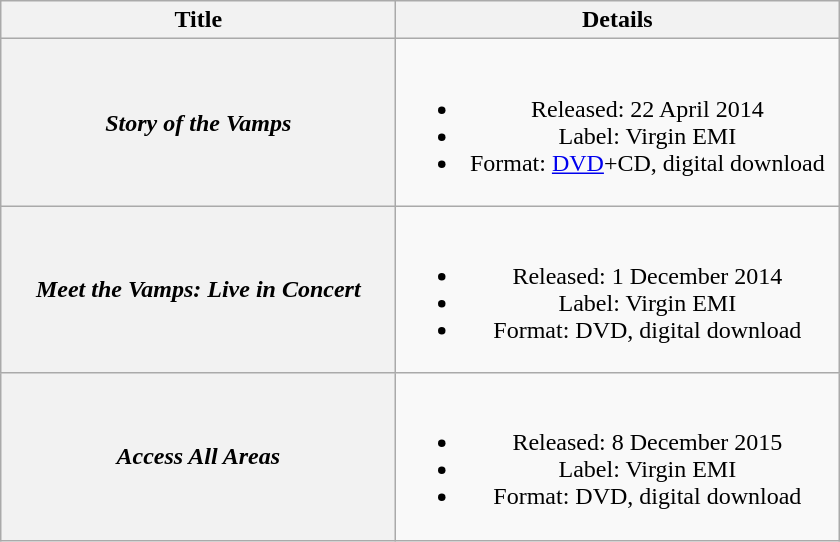<table class="wikitable plainrowheaders" style="text-align:center;">
<tr>
<th scope="col" style="width:16em;">Title</th>
<th scope="col" style="width:18em;">Details</th>
</tr>
<tr>
<th scope="row"><em>Story of the Vamps</em></th>
<td><br><ul><li>Released: 22 April 2014</li><li>Label: Virgin EMI</li><li>Format: <a href='#'>DVD</a>+CD, digital download</li></ul></td>
</tr>
<tr>
<th scope="row"><em>Meet the Vamps: Live in Concert</em></th>
<td><br><ul><li>Released: 1 December 2014</li><li>Label: Virgin EMI</li><li>Format: DVD, digital download</li></ul></td>
</tr>
<tr>
<th scope="row"><em>Access All Areas</em></th>
<td><br><ul><li>Released: 8 December 2015</li><li>Label: Virgin EMI</li><li>Format: DVD, digital download</li></ul></td>
</tr>
</table>
